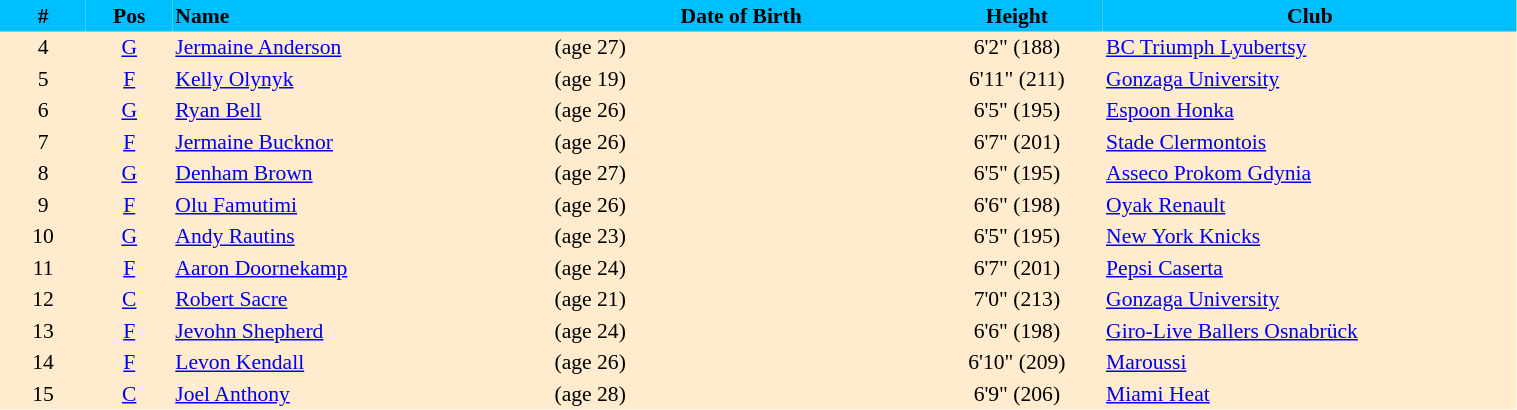<table border=0 cellpadding=2 cellspacing=0  |- bgcolor=#FFECCE style="text-align:center; font-size:90%;" width=80%>
<tr bgcolor=#00BFFF>
<th width=5%>#</th>
<th width=5%>Pos</th>
<th width=22% align=left>Name</th>
<th width=22%>Date of Birth</th>
<th width=10%>Height</th>
<th width=24%>Club</th>
</tr>
<tr>
<td>4</td>
<td><a href='#'>G</a></td>
<td align=left><a href='#'>Jermaine Anderson</a></td>
<td align=left> (age 27)</td>
<td>6'2" (188)</td>
<td align=left> <a href='#'>BC Triumph Lyubertsy</a></td>
</tr>
<tr>
<td>5</td>
<td><a href='#'>F</a></td>
<td align=left><a href='#'>Kelly Olynyk</a></td>
<td align=left> (age 19)</td>
<td>6'11" (211)</td>
<td align=left> <a href='#'>Gonzaga University</a></td>
</tr>
<tr>
<td>6</td>
<td><a href='#'>G</a></td>
<td align=left><a href='#'>Ryan Bell</a></td>
<td align=left> (age 26)</td>
<td>6'5" (195)</td>
<td align=left> <a href='#'>Espoon Honka</a></td>
</tr>
<tr>
<td>7</td>
<td><a href='#'>F</a></td>
<td align=left><a href='#'>Jermaine Bucknor</a></td>
<td align=left> (age 26)</td>
<td>6'7" (201)</td>
<td align=left> <a href='#'>Stade Clermontois</a></td>
</tr>
<tr>
<td>8</td>
<td><a href='#'>G</a></td>
<td align=left><a href='#'>Denham Brown</a></td>
<td align=left> (age 27)</td>
<td>6'5" (195)</td>
<td align=left> <a href='#'>Asseco Prokom Gdynia</a></td>
</tr>
<tr>
<td>9</td>
<td><a href='#'>F</a></td>
<td align=left><a href='#'>Olu Famutimi</a></td>
<td align=left> (age 26)</td>
<td>6'6" (198)</td>
<td align=left> <a href='#'>Oyak Renault</a></td>
</tr>
<tr>
<td>10</td>
<td><a href='#'>G</a></td>
<td align=left><a href='#'>Andy Rautins</a></td>
<td align=left> (age 23)</td>
<td>6'5" (195)</td>
<td align=left> <a href='#'>New York Knicks</a></td>
</tr>
<tr>
<td>11</td>
<td><a href='#'>F</a></td>
<td align=left><a href='#'>Aaron Doornekamp</a></td>
<td align=left> (age 24)</td>
<td>6'7" (201)</td>
<td align=left> <a href='#'>Pepsi Caserta</a></td>
</tr>
<tr>
<td>12</td>
<td><a href='#'>C</a></td>
<td align=left><a href='#'>Robert Sacre</a></td>
<td align=left> (age 21)</td>
<td>7'0" (213)</td>
<td align=left> <a href='#'>Gonzaga University</a></td>
</tr>
<tr>
<td>13</td>
<td><a href='#'>F</a></td>
<td align=left><a href='#'>Jevohn Shepherd</a></td>
<td align=left> (age 24)</td>
<td>6'6" (198)</td>
<td align=left> <a href='#'>Giro-Live Ballers Osnabrück</a></td>
</tr>
<tr>
<td>14</td>
<td><a href='#'>F</a></td>
<td align=left><a href='#'>Levon Kendall</a></td>
<td align=left> (age 26)</td>
<td>6'10" (209)</td>
<td align=left> <a href='#'>Maroussi</a></td>
</tr>
<tr>
<td>15</td>
<td><a href='#'>C</a></td>
<td align=left><a href='#'>Joel Anthony</a></td>
<td align=left> (age 28)</td>
<td>6'9" (206)</td>
<td align=left> <a href='#'>Miami Heat</a></td>
</tr>
</table>
